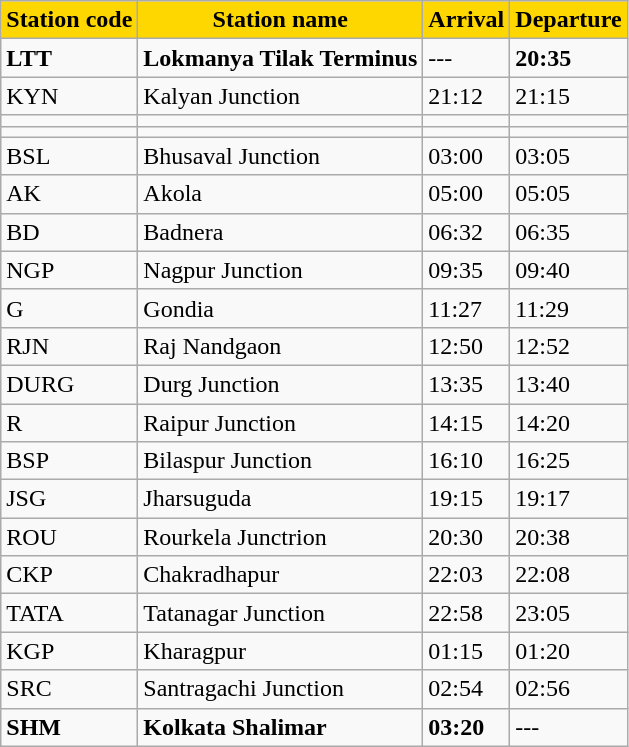<table class="wikitable">
<tr>
<th style="background:gold;">Station code</th>
<th style="background:gold;" !>Station name</th>
<th style="background:gold;" !>Arrival</th>
<th style="background:gold;" !>Departure</th>
</tr>
<tr>
<td><strong>LTT</strong></td>
<td><strong>Lokmanya Tilak Terminus</strong></td>
<td>---</td>
<td><strong>20:35</strong></td>
</tr>
<tr>
<td>KYN</td>
<td>Kalyan Junction</td>
<td>21:12</td>
<td>21:15</td>
</tr>
<tr>
<td></td>
<td></td>
<td></td>
<td></td>
</tr>
<tr>
<td></td>
<td></td>
<td></td>
<td></td>
</tr>
<tr>
<td>BSL</td>
<td>Bhusaval Junction</td>
<td>03:00</td>
<td>03:05</td>
</tr>
<tr>
<td>AK</td>
<td>Akola</td>
<td>05:00</td>
<td>05:05</td>
</tr>
<tr>
<td>BD</td>
<td>Badnera</td>
<td>06:32</td>
<td>06:35</td>
</tr>
<tr>
<td>NGP</td>
<td>Nagpur Junction</td>
<td>09:35</td>
<td>09:40</td>
</tr>
<tr>
<td>G</td>
<td>Gondia</td>
<td>11:27</td>
<td>11:29</td>
</tr>
<tr>
<td>RJN</td>
<td>Raj Nandgaon</td>
<td>12:50</td>
<td>12:52</td>
</tr>
<tr>
<td>DURG</td>
<td>Durg Junction</td>
<td>13:35</td>
<td>13:40</td>
</tr>
<tr>
<td>R</td>
<td>Raipur Junction</td>
<td>14:15</td>
<td>14:20</td>
</tr>
<tr>
<td>BSP</td>
<td>Bilaspur Junction</td>
<td>16:10</td>
<td>16:25</td>
</tr>
<tr>
<td>JSG</td>
<td>Jharsuguda</td>
<td>19:15</td>
<td>19:17</td>
</tr>
<tr>
<td>ROU</td>
<td>Rourkela Junctrion</td>
<td>20:30</td>
<td>20:38</td>
</tr>
<tr>
<td>CKP</td>
<td>Chakradhapur</td>
<td>22:03</td>
<td>22:08</td>
</tr>
<tr>
<td>TATA</td>
<td>Tatanagar Junction</td>
<td>22:58</td>
<td>23:05</td>
</tr>
<tr>
<td>KGP</td>
<td>Kharagpur</td>
<td>01:15</td>
<td>01:20</td>
</tr>
<tr>
<td>SRC</td>
<td>Santragachi Junction</td>
<td>02:54</td>
<td>02:56</td>
</tr>
<tr>
<td><strong>SHM</strong></td>
<td><strong>Kolkata Shalimar</strong></td>
<td><strong>03:20</strong></td>
<td>---</td>
</tr>
</table>
